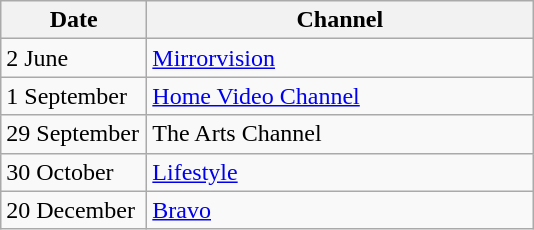<table class="wikitable">
<tr>
<th width=90>Date</th>
<th width=250>Channel</th>
</tr>
<tr>
<td>2 June</td>
<td><a href='#'>Mirrorvision</a></td>
</tr>
<tr>
<td>1 September</td>
<td><a href='#'>Home Video Channel</a></td>
</tr>
<tr>
<td>29 September</td>
<td>The Arts Channel</td>
</tr>
<tr>
<td>30 October</td>
<td><a href='#'>Lifestyle</a></td>
</tr>
<tr>
<td>20 December</td>
<td><a href='#'>Bravo</a></td>
</tr>
</table>
